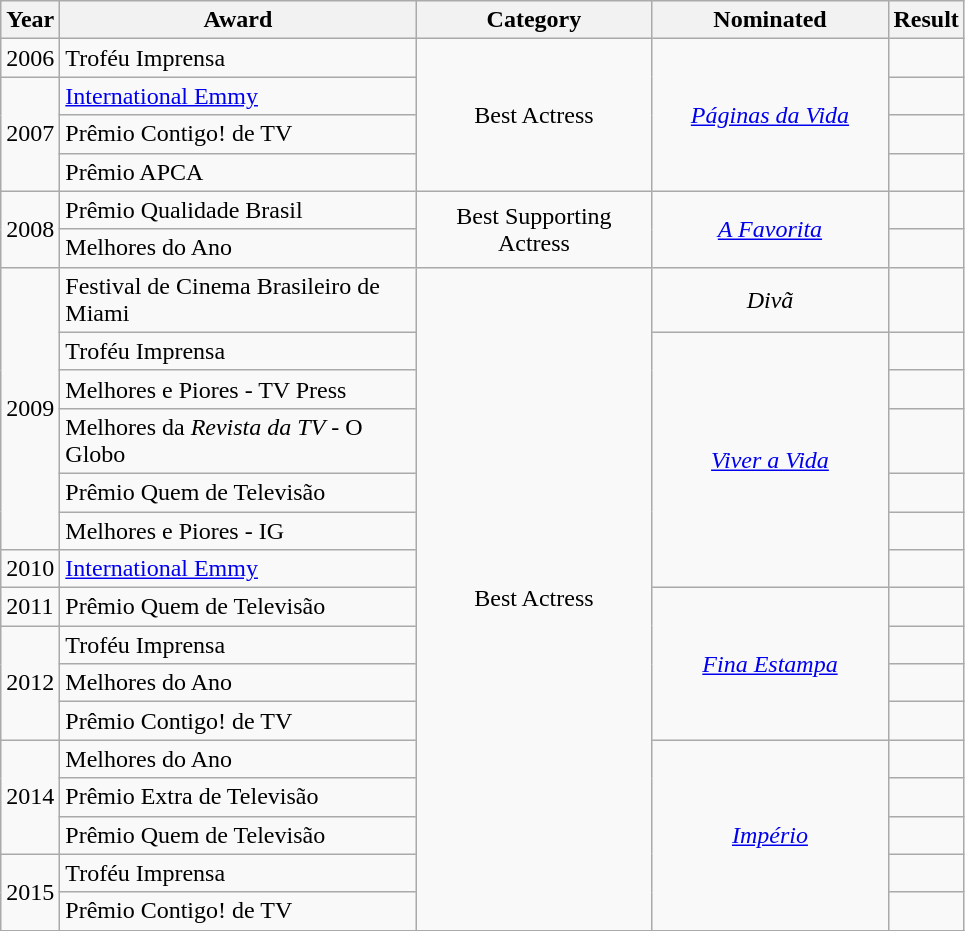<table class="wikitable">
<tr>
<th width="20">Year</th>
<th width="230">Award</th>
<th width="150">Category</th>
<th width="150">Nominated</th>
<th width="30">Result</th>
</tr>
<tr>
<td>2006</td>
<td>Troféu Imprensa</td>
<td rowspan="4" style="text-align:center;">Best Actress</td>
<td rowspan="4" style="text-align:center;"><em><a href='#'>Páginas da Vida</a></em></td>
<td></td>
</tr>
<tr>
<td rowspan="3">2007</td>
<td><a href='#'>International Emmy</a></td>
<td></td>
</tr>
<tr>
<td>Prêmio Contigo! de TV</td>
<td></td>
</tr>
<tr>
<td>Prêmio APCA</td>
<td></td>
</tr>
<tr>
<td rowspan="2">2008</td>
<td>Prêmio Qualidade Brasil</td>
<td rowspan="2" style="text-align:center;">Best Supporting Actress</td>
<td rowspan="2" style="text-align:center;"><em><a href='#'>A Favorita</a></em></td>
<td></td>
</tr>
<tr>
<td>Melhores do Ano</td>
<td></td>
</tr>
<tr>
<td rowspan="6">2009</td>
<td>Festival de Cinema Brasileiro de Miami</td>
<td rowspan="16" style="text-align:center;">Best Actress</td>
<td style="text-align:center;"><em>Divã</em></td>
<td></td>
</tr>
<tr>
<td>Troféu Imprensa</td>
<td rowspan="6" style="text-align:center;"><em><a href='#'>Viver a Vida</a></em></td>
<td></td>
</tr>
<tr>
<td>Melhores e Piores - TV Press</td>
<td></td>
</tr>
<tr>
<td>Melhores da <em>Revista da TV</em> - O Globo</td>
<td></td>
</tr>
<tr>
<td>Prêmio Quem de Televisão</td>
<td></td>
</tr>
<tr>
<td>Melhores e Piores - IG</td>
<td></td>
</tr>
<tr>
<td>2010</td>
<td><a href='#'>International Emmy</a></td>
<td></td>
</tr>
<tr>
<td>2011</td>
<td>Prêmio Quem de Televisão</td>
<td rowspan="4" style="text-align:center;"><em><a href='#'>Fina Estampa</a></em></td>
<td></td>
</tr>
<tr>
<td rowspan="3">2012</td>
<td>Troféu Imprensa</td>
<td></td>
</tr>
<tr>
<td>Melhores do Ano</td>
<td></td>
</tr>
<tr>
<td>Prêmio Contigo! de TV</td>
<td></td>
</tr>
<tr>
<td rowspan="3">2014</td>
<td>Melhores do Ano</td>
<td rowspan="5" style="text-align:center;"><em><a href='#'>Império</a></em></td>
<td></td>
</tr>
<tr>
<td>Prêmio Extra de Televisão</td>
<td></td>
</tr>
<tr>
<td>Prêmio Quem de Televisão</td>
<td></td>
</tr>
<tr>
<td rowspan="2">2015</td>
<td>Troféu Imprensa</td>
<td></td>
</tr>
<tr>
<td>Prêmio Contigo! de TV</td>
<td></td>
</tr>
<tr>
</tr>
</table>
